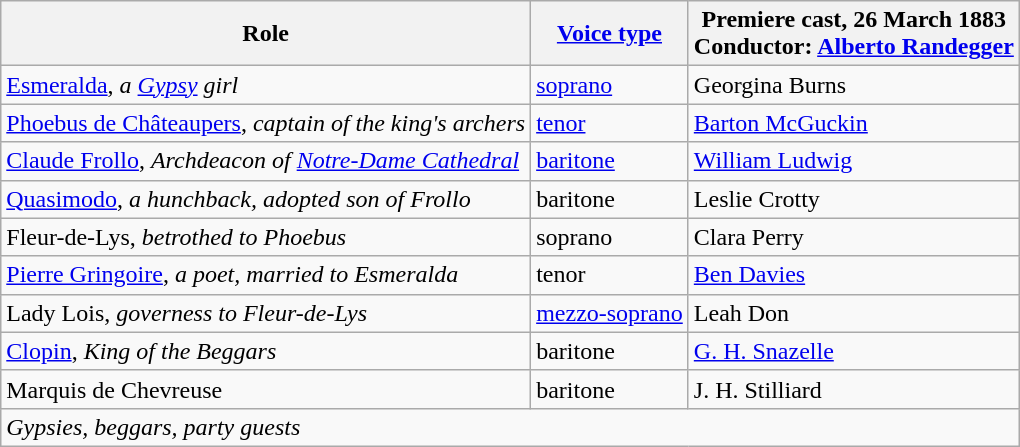<table class="wikitable">
<tr>
<th>Role</th>
<th><a href='#'>Voice type</a></th>
<th>Premiere cast, 26 March 1883<br>Conductor: <a href='#'>Alberto Randegger</a></th>
</tr>
<tr>
<td><a href='#'>Esmeralda</a>, <em>a <a href='#'>Gypsy</a> girl</em></td>
<td><a href='#'>soprano</a></td>
<td>Georgina Burns</td>
</tr>
<tr>
<td><a href='#'>Phoebus de Châteaupers</a>, <em>captain of the king's archers</em></td>
<td><a href='#'>tenor</a></td>
<td><a href='#'>Barton McGuckin</a></td>
</tr>
<tr>
<td><a href='#'>Claude Frollo</a>, <em>Archdeacon of <a href='#'>Notre-Dame Cathedral</a></em></td>
<td><a href='#'>baritone</a></td>
<td><a href='#'>William Ludwig</a></td>
</tr>
<tr>
<td><a href='#'>Quasimodo</a>, <em>a hunchback, adopted son of Frollo</em></td>
<td>baritone</td>
<td>Leslie Crotty</td>
</tr>
<tr>
<td>Fleur-de-Lys, <em>betrothed to Phoebus</em></td>
<td>soprano</td>
<td>Clara Perry</td>
</tr>
<tr>
<td><a href='#'>Pierre Gringoire</a>, <em>a poet, married to Esmeralda</em></td>
<td>tenor</td>
<td><a href='#'>Ben Davies</a></td>
</tr>
<tr>
<td>Lady Lois, <em>governess to Fleur-de-Lys</em></td>
<td><a href='#'>mezzo-soprano</a></td>
<td>Leah Don</td>
</tr>
<tr>
<td><a href='#'>Clopin</a>, <em>King of the Beggars</em></td>
<td>baritone</td>
<td><a href='#'>G. H. Snazelle</a></td>
</tr>
<tr>
<td>Marquis de Chevreuse</td>
<td>baritone</td>
<td>J. H. Stilliard</td>
</tr>
<tr>
<td colspan="3"><em>Gypsies, beggars, party guests</em></td>
</tr>
</table>
